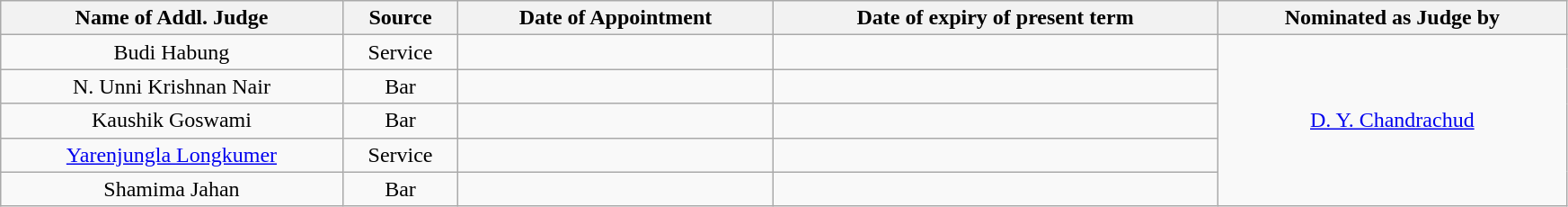<table class="wikitable sortable static-row-numbers static-row-header" style="text-align:center" width="92%">
<tr>
<th>Name of Addl. Judge</th>
<th>Source</th>
<th>Date of Appointment</th>
<th>Date of expiry of present term</th>
<th>Nominated as Judge by</th>
</tr>
<tr>
<td>Budi Habung</td>
<td>Service</td>
<td></td>
<td></td>
<td rowspan="5"><a href='#'>D. Y. Chandrachud</a></td>
</tr>
<tr>
<td>N. Unni Krishnan Nair</td>
<td>Bar</td>
<td></td>
<td></td>
</tr>
<tr>
<td>Kaushik Goswami</td>
<td>Bar</td>
<td></td>
<td></td>
</tr>
<tr>
<td><a href='#'>Yarenjungla Longkumer</a></td>
<td>Service</td>
<td></td>
<td></td>
</tr>
<tr>
<td>Shamima Jahan</td>
<td>Bar</td>
<td></td>
<td></td>
</tr>
</table>
